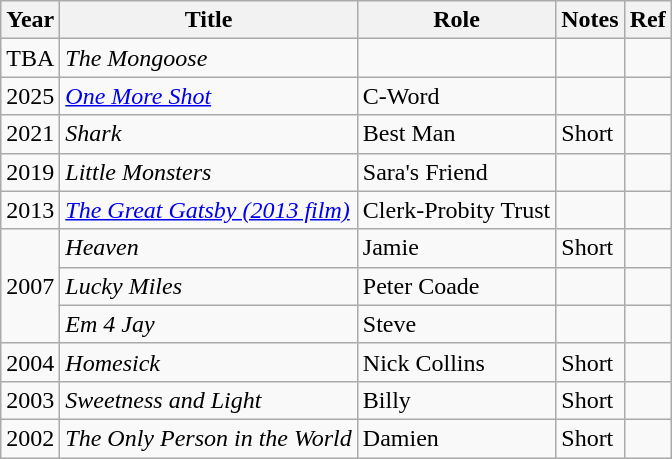<table class="wikitable sortable">
<tr>
<th>Year</th>
<th>Title</th>
<th>Role</th>
<th>Notes</th>
<th>Ref</th>
</tr>
<tr>
<td>TBA</td>
<td><em>The Mongoose</em></td>
<td></td>
<td></td>
<td></td>
</tr>
<tr>
<td>2025</td>
<td><em><a href='#'>One More Shot</a></em></td>
<td>C-Word</td>
<td></td>
<td></td>
</tr>
<tr>
<td>2021</td>
<td><em>Shark</em></td>
<td>Best Man</td>
<td>Short</td>
<td></td>
</tr>
<tr>
<td>2019</td>
<td><em>Little Monsters</em></td>
<td>Sara's Friend</td>
<td></td>
<td></td>
</tr>
<tr>
<td>2013</td>
<td><em><a href='#'>The Great Gatsby (2013 film)</a></em></td>
<td>Clerk-Probity Trust</td>
<td></td>
<td></td>
</tr>
<tr>
<td rowspan="3">2007</td>
<td><em>Heaven</em></td>
<td>Jamie</td>
<td>Short</td>
<td></td>
</tr>
<tr>
<td><em>Lucky Miles</em></td>
<td>Peter Coade</td>
<td></td>
<td></td>
</tr>
<tr>
<td><em>Em 4 Jay</em></td>
<td>Steve</td>
<td></td>
<td></td>
</tr>
<tr>
<td>2004</td>
<td><em>Homesick</em></td>
<td>Nick Collins</td>
<td>Short</td>
<td></td>
</tr>
<tr>
<td>2003</td>
<td><em>Sweetness and Light</em></td>
<td>Billy</td>
<td>Short</td>
<td></td>
</tr>
<tr>
<td>2002</td>
<td><em>The Only Person in the World</em></td>
<td>Damien</td>
<td>Short</td>
<td></td>
</tr>
</table>
